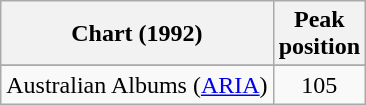<table class="wikitable">
<tr>
<th>Chart (1992)</th>
<th>Peak<br>position</th>
</tr>
<tr>
</tr>
<tr>
<td scope="row">Australian Albums (<a href='#'>ARIA</a>)</td>
<td align="center">105</td>
</tr>
</table>
